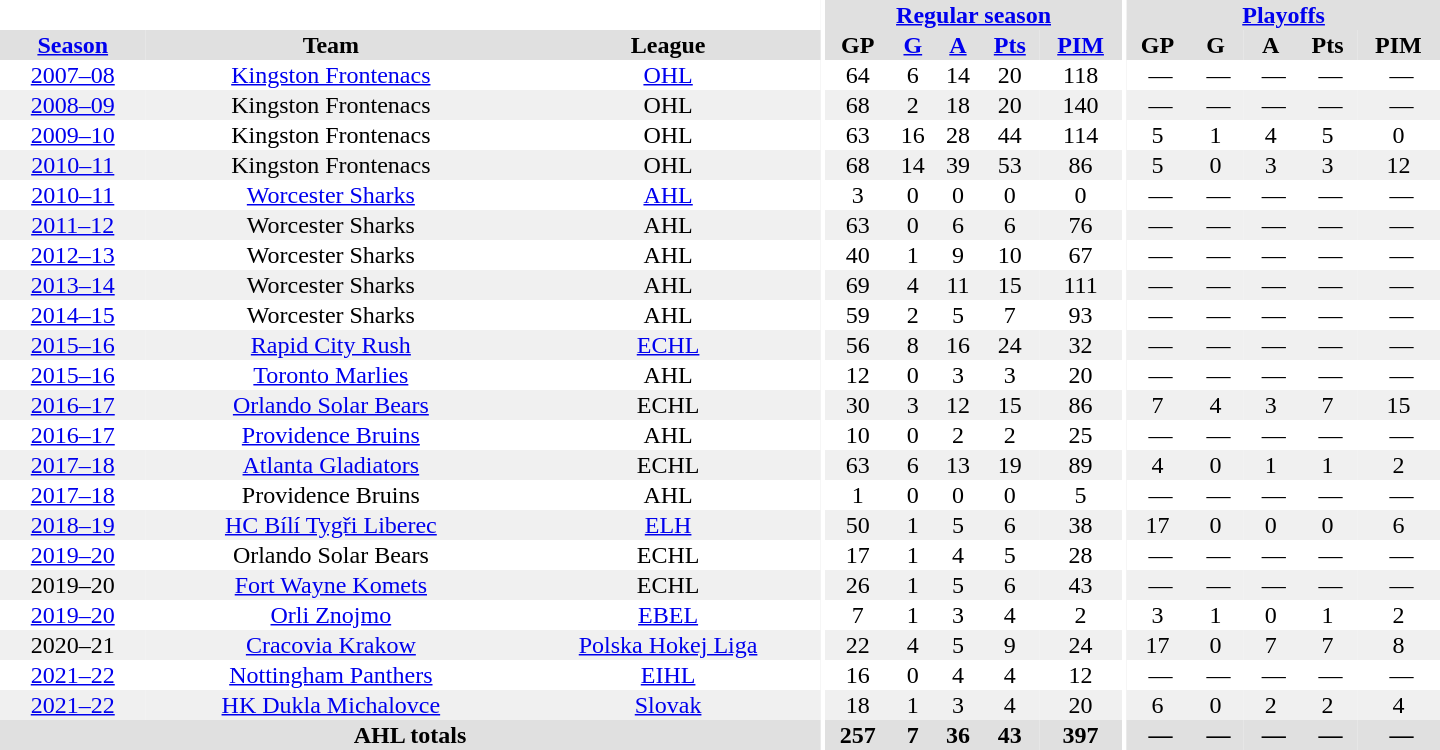<table border="0" cellpadding="1" cellspacing="0" style="text-align:center; width:60em">
<tr style="background:#e0e0e0;">
<th colspan="3" style="background:#fff;"></th>
<th rowspan="99" style="background:#fff;"></th>
<th colspan="5"><a href='#'>Regular season</a></th>
<th rowspan="99" style="background:#fff;"></th>
<th colspan="5"><a href='#'>Playoffs</a></th>
</tr>
<tr style="background:#e0e0e0;">
<th><a href='#'>Season</a></th>
<th>Team</th>
<th>League</th>
<th>GP</th>
<th><a href='#'>G</a></th>
<th><a href='#'>A</a></th>
<th><a href='#'>Pts</a></th>
<th><a href='#'>PIM</a></th>
<th>GP</th>
<th>G</th>
<th>A</th>
<th>Pts</th>
<th>PIM</th>
</tr>
<tr>
<td><a href='#'>2007–08</a></td>
<td><a href='#'>Kingston Frontenacs</a></td>
<td><a href='#'>OHL</a></td>
<td>64</td>
<td>6</td>
<td>14</td>
<td>20</td>
<td>118</td>
<td> —</td>
<td> —</td>
<td> —</td>
<td> —</td>
<td> —</td>
</tr>
<tr style="background:#f0f0f0;">
<td><a href='#'>2008–09</a></td>
<td>Kingston Frontenacs</td>
<td>OHL</td>
<td>68</td>
<td>2</td>
<td>18</td>
<td>20</td>
<td>140</td>
<td> —</td>
<td> —</td>
<td> —</td>
<td> —</td>
<td> —</td>
</tr>
<tr>
<td><a href='#'>2009–10</a></td>
<td>Kingston Frontenacs</td>
<td>OHL</td>
<td>63</td>
<td>16</td>
<td>28</td>
<td>44</td>
<td>114</td>
<td>5</td>
<td>1</td>
<td>4</td>
<td>5</td>
<td>0</td>
</tr>
<tr style="background:#f0f0f0;">
<td><a href='#'>2010–11</a></td>
<td>Kingston Frontenacs</td>
<td>OHL</td>
<td>68</td>
<td>14</td>
<td>39</td>
<td>53</td>
<td>86</td>
<td>5</td>
<td>0</td>
<td>3</td>
<td>3</td>
<td>12</td>
</tr>
<tr>
<td><a href='#'>2010–11</a></td>
<td><a href='#'>Worcester Sharks</a></td>
<td><a href='#'>AHL</a></td>
<td>3</td>
<td>0</td>
<td>0</td>
<td>0</td>
<td>0</td>
<td> —</td>
<td> —</td>
<td> —</td>
<td> —</td>
<td> —</td>
</tr>
<tr style="background:#f0f0f0;">
<td><a href='#'>2011–12</a></td>
<td>Worcester Sharks</td>
<td>AHL</td>
<td>63</td>
<td>0</td>
<td>6</td>
<td>6</td>
<td>76</td>
<td> —</td>
<td> —</td>
<td> —</td>
<td> —</td>
<td> —</td>
</tr>
<tr>
<td><a href='#'>2012–13</a></td>
<td>Worcester Sharks</td>
<td>AHL</td>
<td>40</td>
<td>1</td>
<td>9</td>
<td>10</td>
<td>67</td>
<td> —</td>
<td> —</td>
<td> —</td>
<td> —</td>
<td> —</td>
</tr>
<tr style="background:#f0f0f0;">
<td><a href='#'>2013–14</a></td>
<td>Worcester Sharks</td>
<td>AHL</td>
<td>69</td>
<td>4</td>
<td>11</td>
<td>15</td>
<td>111</td>
<td> —</td>
<td> —</td>
<td> —</td>
<td> —</td>
<td> —</td>
</tr>
<tr>
<td><a href='#'>2014–15</a></td>
<td>Worcester Sharks</td>
<td>AHL</td>
<td>59</td>
<td>2</td>
<td>5</td>
<td>7</td>
<td>93</td>
<td> —</td>
<td> —</td>
<td> —</td>
<td> —</td>
<td> —</td>
</tr>
<tr style="background:#f0f0f0;">
<td><a href='#'>2015–16</a></td>
<td><a href='#'>Rapid City Rush</a></td>
<td><a href='#'>ECHL</a></td>
<td>56</td>
<td>8</td>
<td>16</td>
<td>24</td>
<td>32</td>
<td> —</td>
<td> —</td>
<td> —</td>
<td> —</td>
<td> —</td>
</tr>
<tr>
<td><a href='#'>2015–16</a></td>
<td><a href='#'>Toronto Marlies</a></td>
<td>AHL</td>
<td>12</td>
<td>0</td>
<td>3</td>
<td>3</td>
<td>20</td>
<td> —</td>
<td> —</td>
<td> —</td>
<td> —</td>
<td> —</td>
</tr>
<tr style="background:#f0f0f0;">
<td><a href='#'>2016–17</a></td>
<td><a href='#'>Orlando Solar Bears</a></td>
<td>ECHL</td>
<td>30</td>
<td>3</td>
<td>12</td>
<td>15</td>
<td>86</td>
<td>7</td>
<td>4</td>
<td>3</td>
<td>7</td>
<td>15</td>
</tr>
<tr>
<td><a href='#'>2016–17</a></td>
<td><a href='#'>Providence Bruins</a></td>
<td>AHL</td>
<td>10</td>
<td>0</td>
<td>2</td>
<td>2</td>
<td>25</td>
<td> —</td>
<td> —</td>
<td> —</td>
<td> —</td>
<td> —</td>
</tr>
<tr style="background:#f0f0f0;">
<td><a href='#'>2017–18</a></td>
<td><a href='#'>Atlanta Gladiators</a></td>
<td>ECHL</td>
<td>63</td>
<td>6</td>
<td>13</td>
<td>19</td>
<td>89</td>
<td>4</td>
<td>0</td>
<td>1</td>
<td>1</td>
<td>2</td>
</tr>
<tr>
<td><a href='#'>2017–18</a></td>
<td>Providence Bruins</td>
<td>AHL</td>
<td>1</td>
<td>0</td>
<td>0</td>
<td>0</td>
<td>5</td>
<td> —</td>
<td> —</td>
<td> —</td>
<td> —</td>
<td> —</td>
</tr>
<tr style="background:#f0f0f0;">
<td><a href='#'>2018–19</a></td>
<td><a href='#'>HC Bílí Tygři Liberec</a></td>
<td><a href='#'>ELH</a></td>
<td>50</td>
<td>1</td>
<td>5</td>
<td>6</td>
<td>38</td>
<td>17</td>
<td>0</td>
<td>0</td>
<td>0</td>
<td>6</td>
</tr>
<tr>
<td><a href='#'>2019–20</a></td>
<td>Orlando Solar Bears</td>
<td>ECHL</td>
<td>17</td>
<td>1</td>
<td>4</td>
<td>5</td>
<td>28</td>
<td> —</td>
<td> —</td>
<td> —</td>
<td> —</td>
<td> —</td>
</tr>
<tr style="background:#f0f0f0;">
<td>2019–20</td>
<td><a href='#'>Fort Wayne Komets</a></td>
<td>ECHL</td>
<td>26</td>
<td>1</td>
<td>5</td>
<td>6</td>
<td>43</td>
<td> —</td>
<td> —</td>
<td> —</td>
<td> —</td>
<td> —</td>
</tr>
<tr>
<td><a href='#'>2019–20</a></td>
<td><a href='#'>Orli Znojmo</a></td>
<td><a href='#'>EBEL</a></td>
<td>7</td>
<td>1</td>
<td>3</td>
<td>4</td>
<td>2</td>
<td>3</td>
<td>1</td>
<td>0</td>
<td>1</td>
<td>2</td>
</tr>
<tr>
</tr>
<tr style="background:#f0f0f0;">
<td>2020–21</td>
<td><a href='#'>Cracovia Krakow</a></td>
<td><a href='#'>Polska Hokej Liga</a></td>
<td>22</td>
<td>4</td>
<td>5</td>
<td>9</td>
<td>24</td>
<td>17</td>
<td>0</td>
<td>7</td>
<td>7</td>
<td>8</td>
</tr>
<tr>
<td><a href='#'>2021–22</a></td>
<td><a href='#'>Nottingham Panthers</a></td>
<td><a href='#'>EIHL</a></td>
<td>16</td>
<td>0</td>
<td>4</td>
<td>4</td>
<td>12</td>
<td> —</td>
<td> —</td>
<td> —</td>
<td> —</td>
<td> —</td>
</tr>
<tr>
</tr>
<tr style="background:#f0f0f0;">
<td><a href='#'>2021–22</a></td>
<td><a href='#'>HK Dukla Michalovce</a></td>
<td><a href='#'>Slovak</a></td>
<td>18</td>
<td>1</td>
<td>3</td>
<td>4</td>
<td>20</td>
<td>6</td>
<td>0</td>
<td>2</td>
<td>2</td>
<td>4</td>
</tr>
<tr>
</tr>
<tr style="text-align:center; background:#e0e0e0;">
<th colspan="3">AHL totals</th>
<th>257</th>
<th>7</th>
<th>36</th>
<th>43</th>
<th>397</th>
<th> —</th>
<th> —</th>
<th> —</th>
<th> —</th>
<th> —</th>
</tr>
<tr>
</tr>
</table>
